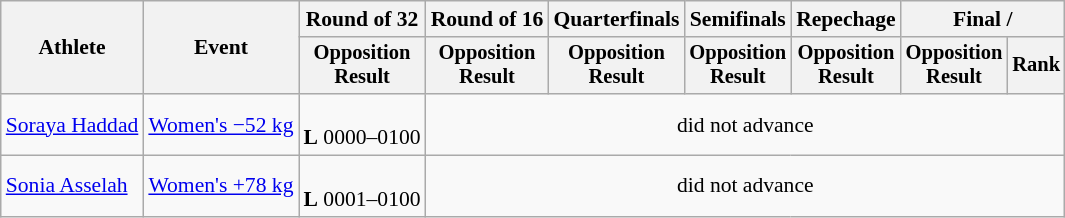<table class="wikitable" style="font-size:90%">
<tr>
<th rowspan="2">Athlete</th>
<th rowspan="2">Event</th>
<th>Round of 32</th>
<th>Round of 16</th>
<th>Quarterfinals</th>
<th>Semifinals</th>
<th>Repechage</th>
<th colspan=2>Final / </th>
</tr>
<tr style="font-size:95%">
<th>Opposition<br>Result</th>
<th>Opposition<br>Result</th>
<th>Opposition<br>Result</th>
<th>Opposition<br>Result</th>
<th>Opposition<br>Result</th>
<th>Opposition<br>Result</th>
<th>Rank</th>
</tr>
<tr align=center>
<td align=left><a href='#'>Soraya Haddad</a></td>
<td align=left><a href='#'>Women's −52 kg</a></td>
<td><br><strong>L</strong> 0000–0100</td>
<td colspan=6>did not advance</td>
</tr>
<tr align=center>
<td align=left><a href='#'>Sonia Asselah</a></td>
<td align=left><a href='#'>Women's +78 kg</a></td>
<td><br><strong>L</strong> 0001–0100</td>
<td colspan=6>did not advance</td>
</tr>
</table>
